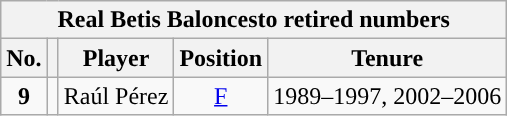<table class="wikitable" style="text-align:center">
<tr>
<th colspan="5">Real Betis Baloncesto retired numbers</th>
</tr>
<tr>
<th>No.</th>
<th></th>
<th>Player</th>
<th>Position</th>
<th>Tenure</th>
</tr>
<tr>
<td><strong>9</strong></td>
<td></td>
<td>Raúl Pérez</td>
<td><a href='#'>F</a></td>
<td>1989–1997, 2002–2006</td>
</tr>
</table>
